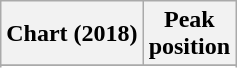<table class="wikitable sortable plainrowheaders" style="text-align:center">
<tr>
<th scope="col">Chart (2018)</th>
<th scope="col">Peak<br>position</th>
</tr>
<tr>
</tr>
<tr>
</tr>
<tr>
</tr>
<tr>
</tr>
<tr>
</tr>
<tr>
</tr>
<tr>
</tr>
<tr>
</tr>
</table>
